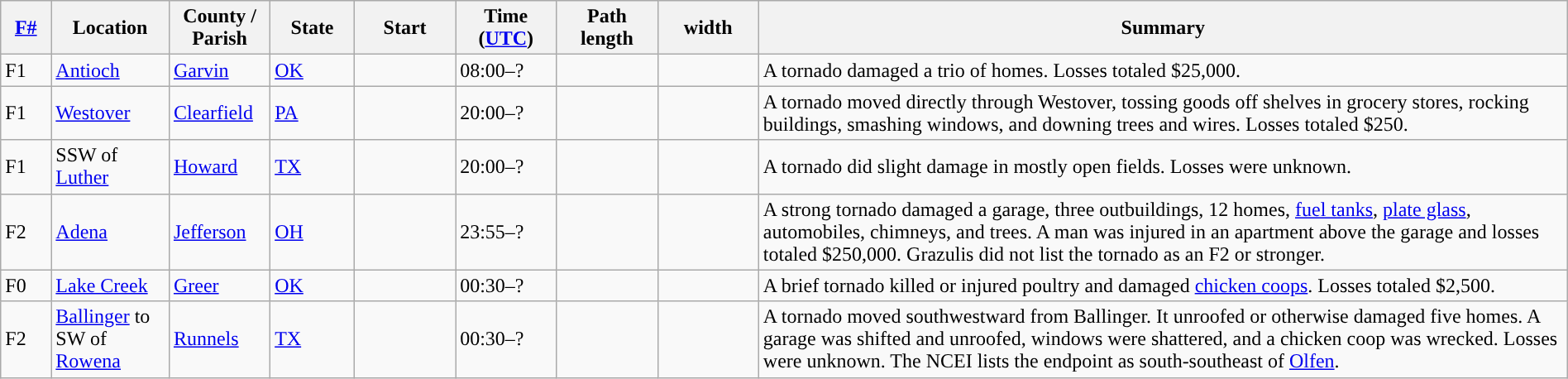<table class="wikitable sortable" style="width:100%;">
<tr>
<th scope="col"  style="width:3%; text-align:center;"><a href='#'>F#</a></th>
<th scope="col"  style="width:7%; text-align:center;" class="unsortable">Location</th>
<th scope="col"  style="width:6%; text-align:center;" class="unsortable">County / Parish</th>
<th scope="col"  style="width:5%; text-align:center;">State</th>
<th scope="col"  style="width:6%; text-align:center;">Start<br></th>
<th scope="col"  style="width:6%; text-align:center;">Time (<a href='#'>UTC</a>)</th>
<th scope="col"  style="width:6%; text-align:center;">Path length</th>
<th scope="col"  style="width:6%; text-align:center;"> width</th>
<th scope="col" class="unsortable" style="width:48%; text-align:center;">Summary</th>
</tr>
<tr>
<td>F1</td>
<td><a href='#'>Antioch</a></td>
<td><a href='#'>Garvin</a></td>
<td><a href='#'>OK</a></td>
<td></td>
<td>08:00–?</td>
<td></td>
<td></td>
<td>A tornado damaged a trio of homes. Losses totaled $25,000.</td>
</tr>
<tr>
<td>F1</td>
<td><a href='#'>Westover</a></td>
<td><a href='#'>Clearfield</a></td>
<td><a href='#'>PA</a></td>
<td></td>
<td>20:00–?</td>
<td></td>
<td></td>
<td>A tornado moved directly through Westover, tossing goods off shelves in grocery stores, rocking buildings, smashing windows, and downing trees and wires. Losses totaled $250.</td>
</tr>
<tr>
<td>F1</td>
<td>SSW of <a href='#'>Luther</a></td>
<td><a href='#'>Howard</a></td>
<td><a href='#'>TX</a></td>
<td></td>
<td>20:00–?</td>
<td></td>
<td></td>
<td>A tornado did slight damage in mostly open fields. Losses were unknown.</td>
</tr>
<tr>
<td>F2</td>
<td><a href='#'>Adena</a></td>
<td><a href='#'>Jefferson</a></td>
<td><a href='#'>OH</a></td>
<td></td>
<td>23:55–?</td>
<td></td>
<td></td>
<td>A strong tornado damaged a garage, three outbuildings, 12 homes, <a href='#'>fuel tanks</a>, <a href='#'>plate glass</a>, automobiles, chimneys, and trees. A man was injured in an apartment above the garage and losses totaled $250,000. Grazulis did not list the tornado as an F2 or stronger.</td>
</tr>
<tr>
<td>F0</td>
<td><a href='#'>Lake Creek</a></td>
<td><a href='#'>Greer</a></td>
<td><a href='#'>OK</a></td>
<td></td>
<td>00:30–?</td>
<td></td>
<td></td>
<td>A brief tornado killed or injured poultry and damaged <a href='#'>chicken coops</a>. Losses totaled $2,500.</td>
</tr>
<tr>
<td>F2</td>
<td><a href='#'>Ballinger</a> to SW of <a href='#'>Rowena</a></td>
<td><a href='#'>Runnels</a></td>
<td><a href='#'>TX</a></td>
<td></td>
<td>00:30–?</td>
<td></td>
<td></td>
<td>A tornado moved southwestward from Ballinger. It unroofed or otherwise damaged five homes. A garage was shifted and unroofed, windows were shattered, and a chicken coop was wrecked. Losses were unknown. The NCEI lists the endpoint as south-southeast of <a href='#'>Olfen</a>.</td>
</tr>
</table>
